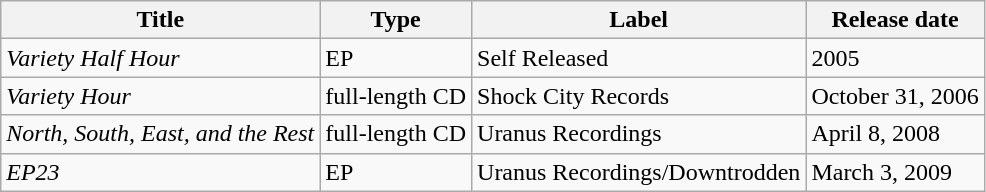<table class="wikitable">
<tr>
<th align="left" valign="top">Title</th>
<th align="left" valign="top">Type</th>
<th align="left" valign="top">Label</th>
<th align="left" valign="top">Release date</th>
</tr>
<tr>
<td><em>Variety Half Hour</em></td>
<td>EP</td>
<td>Self Released</td>
<td>2005</td>
</tr>
<tr>
<td><em>Variety Hour</em></td>
<td>full-length CD</td>
<td>Shock City Records</td>
<td>October 31, 2006</td>
</tr>
<tr>
<td><em>North, South, East, and the Rest</em></td>
<td>full-length CD</td>
<td>Uranus Recordings</td>
<td>April 8, 2008</td>
</tr>
<tr>
<td><em>EP23</em></td>
<td>EP</td>
<td>Uranus Recordings/Downtrodden</td>
<td>March 3, 2009</td>
</tr>
</table>
